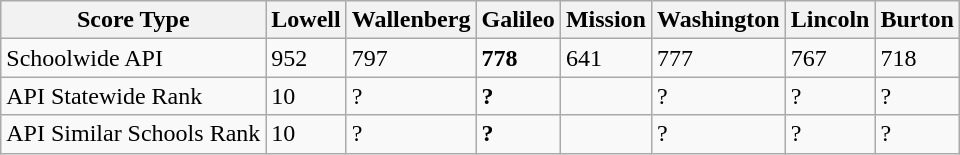<table class="wikitable">
<tr>
<th>Score Type</th>
<th>Lowell</th>
<th>Wallenberg</th>
<th><strong>Galileo</strong></th>
<th><strong>Mission</strong></th>
<th>Washington</th>
<th>Lincoln</th>
<th>Burton</th>
</tr>
<tr>
<td>Schoolwide API</td>
<td>952</td>
<td>797</td>
<td><strong>778</strong></td>
<td>641</td>
<td>777</td>
<td>767</td>
<td>718</td>
</tr>
<tr>
<td>API Statewide Rank</td>
<td>10</td>
<td>?</td>
<td><strong>?</strong></td>
<td></td>
<td>?</td>
<td>?</td>
<td>?</td>
</tr>
<tr>
<td>API Similar Schools Rank</td>
<td>10</td>
<td>?</td>
<td><strong>?</strong></td>
<td></td>
<td>?</td>
<td>?</td>
<td>?</td>
</tr>
</table>
